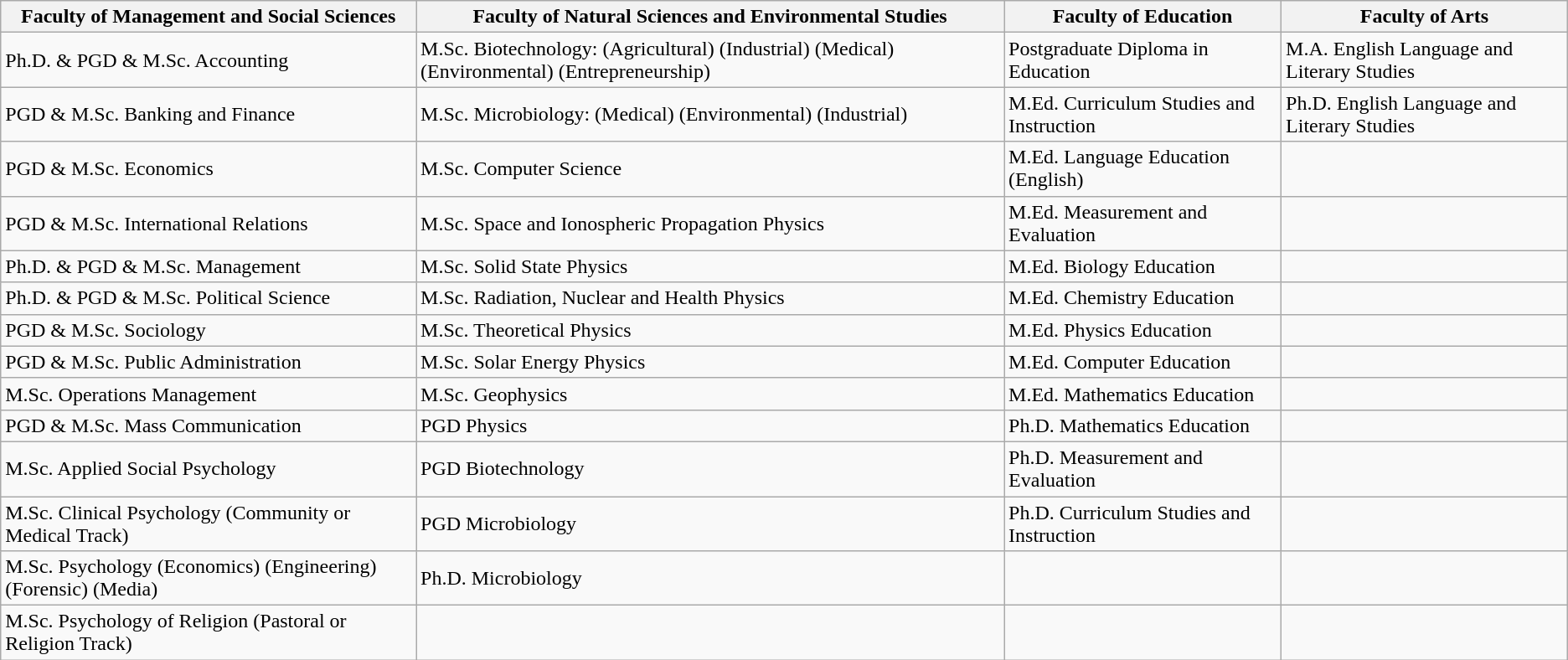<table class="wikitable sortable">
<tr class="hintergrundfarbe8">
<th>Faculty of Management and Social Sciences</th>
<th>Faculty of Natural Sciences and Environmental Studies</th>
<th>Faculty of Education</th>
<th>Faculty of Arts</th>
</tr>
<tr>
<td>Ph.D. & PGD & M.Sc. Accounting</td>
<td>M.Sc. Biotechnology: (Agricultural) (Industrial) (Medical) (Environmental) (Entrepreneurship)</td>
<td>Postgraduate Diploma in Education</td>
<td>M.A. English Language and Literary Studies</td>
</tr>
<tr>
<td>PGD & M.Sc. Banking and Finance</td>
<td>M.Sc. Microbiology: (Medical) (Environmental) (Industrial)</td>
<td>M.Ed. Curriculum Studies and Instruction</td>
<td>Ph.D. English Language and Literary Studies</td>
</tr>
<tr>
<td>PGD & M.Sc. Economics</td>
<td>M.Sc. Computer Science</td>
<td>M.Ed. Language Education (English)</td>
<td></td>
</tr>
<tr>
<td>PGD & M.Sc. International Relations</td>
<td>M.Sc. Space and Ionospheric Propagation Physics</td>
<td>M.Ed. Measurement and Evaluation</td>
<td></td>
</tr>
<tr>
<td>Ph.D. & PGD & M.Sc. Management</td>
<td>M.Sc. Solid State Physics</td>
<td>M.Ed. Biology Education</td>
<td></td>
</tr>
<tr>
<td>Ph.D. & PGD & M.Sc. Political Science</td>
<td>M.Sc. Radiation, Nuclear and Health Physics</td>
<td>M.Ed. Chemistry Education</td>
<td></td>
</tr>
<tr>
<td>PGD & M.Sc. Sociology</td>
<td>M.Sc. Theoretical Physics</td>
<td>M.Ed. Physics Education</td>
<td></td>
</tr>
<tr>
<td>PGD & M.Sc. Public Administration</td>
<td>M.Sc. Solar Energy Physics</td>
<td>M.Ed. Computer Education</td>
<td></td>
</tr>
<tr>
<td>M.Sc. Operations Management</td>
<td>M.Sc. Geophysics</td>
<td>M.Ed. Mathematics Education</td>
<td></td>
</tr>
<tr>
<td>PGD & M.Sc. Mass Communication</td>
<td>PGD Physics</td>
<td>Ph.D. Mathematics Education</td>
<td></td>
</tr>
<tr>
<td>M.Sc. Applied Social Psychology</td>
<td>PGD Biotechnology</td>
<td>Ph.D. Measurement and Evaluation</td>
<td></td>
</tr>
<tr>
<td>M.Sc. Clinical Psychology (Community or Medical Track)</td>
<td>PGD Microbiology</td>
<td>Ph.D. Curriculum Studies and Instruction</td>
<td></td>
</tr>
<tr>
<td>M.Sc. Psychology (Economics) (Engineering) (Forensic) (Media)</td>
<td>Ph.D. Microbiology</td>
<td></td>
<td></td>
</tr>
<tr>
<td>M.Sc. Psychology of Religion (Pastoral or Religion Track)</td>
<td></td>
<td></td>
<td></td>
</tr>
</table>
